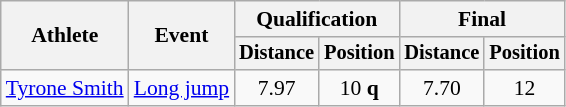<table class=wikitable style="font-size:90%">
<tr>
<th rowspan="2">Athlete</th>
<th rowspan="2">Event</th>
<th colspan="2">Qualification</th>
<th colspan="2">Final</th>
</tr>
<tr style="font-size:95%">
<th>Distance</th>
<th>Position</th>
<th>Distance</th>
<th>Position</th>
</tr>
<tr align=center>
<td align=left><a href='#'>Tyrone Smith</a></td>
<td align=left><a href='#'>Long jump</a></td>
<td>7.97</td>
<td>10 <strong>q</strong></td>
<td>7.70</td>
<td>12</td>
</tr>
</table>
